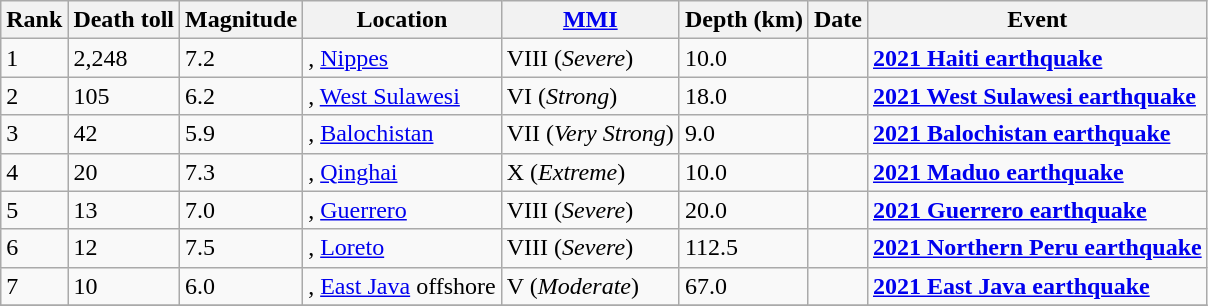<table class="sortable wikitable" style="font-size:100%;">
<tr>
<th>Rank</th>
<th>Death toll</th>
<th>Magnitude</th>
<th>Location</th>
<th><a href='#'>MMI</a></th>
<th>Depth (km)</th>
<th>Date</th>
<th>Event</th>
</tr>
<tr>
<td>1</td>
<td>2,248</td>
<td>7.2</td>
<td>, <a href='#'>Nippes</a></td>
<td>VIII (<em>Severe</em>)</td>
<td>10.0</td>
<td></td>
<td><strong><a href='#'>2021 Haiti earthquake</a></strong></td>
</tr>
<tr>
<td>2</td>
<td>105</td>
<td>6.2</td>
<td>, <a href='#'>West Sulawesi</a></td>
<td>VI (<em>Strong</em>)</td>
<td>18.0</td>
<td></td>
<td><strong><a href='#'>2021 West Sulawesi earthquake</a></strong></td>
</tr>
<tr>
<td>3</td>
<td>42</td>
<td>5.9</td>
<td>, <a href='#'>Balochistan</a></td>
<td>VII (<em>Very Strong</em>)</td>
<td>9.0</td>
<td></td>
<td><strong><a href='#'>2021 Balochistan earthquake</a></strong></td>
</tr>
<tr>
<td>4</td>
<td>20</td>
<td>7.3</td>
<td>, <a href='#'>Qinghai</a></td>
<td>X (<em>Extreme</em>)</td>
<td>10.0</td>
<td></td>
<td><strong><a href='#'>2021 Maduo earthquake</a></strong></td>
</tr>
<tr>
<td>5</td>
<td>13</td>
<td>7.0</td>
<td>, <a href='#'>Guerrero</a></td>
<td>VIII (<em>Severe</em>)</td>
<td>20.0</td>
<td></td>
<td><strong><a href='#'>2021 Guerrero earthquake</a></strong></td>
</tr>
<tr>
<td>6</td>
<td>12</td>
<td>7.5</td>
<td>, <a href='#'>Loreto</a></td>
<td>VIII (<em>Severe</em>)</td>
<td>112.5</td>
<td></td>
<td><strong><a href='#'>2021 Northern Peru earthquake</a></strong></td>
</tr>
<tr>
<td>7</td>
<td>10</td>
<td>6.0</td>
<td>, <a href='#'>East Java</a> offshore</td>
<td>V (<em>Moderate</em>)</td>
<td>67.0</td>
<td></td>
<td><strong><a href='#'>2021 East Java earthquake</a></strong></td>
</tr>
<tr>
</tr>
</table>
